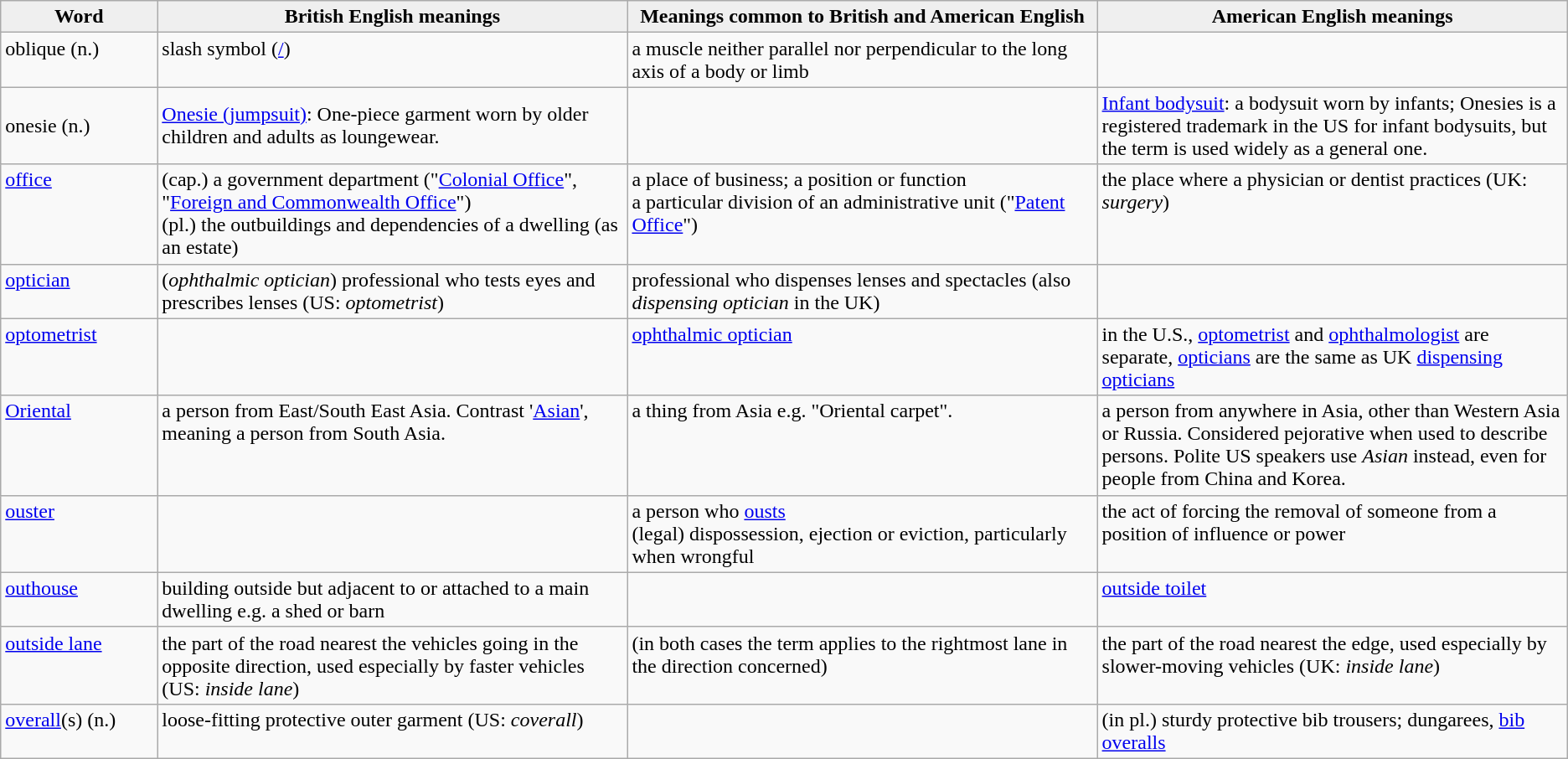<table class="wikitable">
<tr>
<th style="width:10%; background:#efefef;">Word</th>
<th style="width:30%; background:#efefef;">British English meanings</th>
<th style="width:30%; background:#efefef;">Meanings common to British and American English</th>
<th style="width:30%; background:#efefef;">American English meanings</th>
</tr>
<tr valign="top">
<td>oblique (n.)</td>
<td>slash symbol (<a href='#'>/</a>)</td>
<td>a muscle neither parallel nor perpendicular to the long axis of a body or limb</td>
<td></td>
</tr>
<tr>
<td>onesie (n.)</td>
<td><a href='#'>Onesie (jumpsuit)</a>: One-piece garment worn by older children and adults as loungewear.</td>
<td></td>
<td><a href='#'>Infant bodysuit</a>: a bodysuit worn by infants; Onesies is a registered trademark in the US for infant bodysuits, but the term is used widely as a general one.</td>
</tr>
<tr valign="top">
<td><a href='#'>office</a></td>
<td>(cap.) a government department ("<a href='#'>Colonial Office</a>", "<a href='#'>Foreign and Commonwealth Office</a>")<br>(pl.) the outbuildings and dependencies of a dwelling (as an estate)</td>
<td>a place of business; a position or function<br>a particular division of an administrative unit ("<a href='#'>Patent Office</a>")</td>
<td>the place where a physician or dentist practices (UK: <em>surgery</em>)</td>
</tr>
<tr valign="top">
<td><a href='#'>optician</a></td>
<td>(<em>ophthalmic optician</em>) professional who tests eyes and prescribes lenses (US: <em>optometrist</em>)</td>
<td>professional who dispenses lenses and spectacles (also <em>dispensing optician</em> in the UK)</td>
<td></td>
</tr>
<tr valign="top">
<td><a href='#'>optometrist</a></td>
<td> </td>
<td><a href='#'>ophthalmic optician</a></td>
<td>in the U.S., <a href='#'>optometrist</a> and <a href='#'>ophthalmologist</a> are separate, <a href='#'>opticians</a> are the same as UK <a href='#'>dispensing opticians</a></td>
</tr>
<tr valign="top">
<td><a href='#'>Oriental</a></td>
<td>a person from East/South East Asia. Contrast '<a href='#'>Asian</a>', meaning a person from South Asia.</td>
<td>a thing from Asia e.g. "Oriental carpet".</td>
<td>a person from anywhere in Asia, other than Western Asia or Russia. Considered pejorative when used to describe persons. Polite US speakers use <em>Asian</em> instead, even for people from China and Korea.</td>
</tr>
<tr valign="top">
<td><a href='#'>ouster</a></td>
<td></td>
<td>a person who <a href='#'>ousts</a><br>(legal) dispossession, ejection or eviction, particularly when wrongful
</td>
<td>the act of forcing the removal of someone from a position of influence or power</td>
</tr>
<tr valign="top">
<td><a href='#'>outhouse</a></td>
<td>building outside but adjacent to or attached to a main dwelling e.g. a shed or barn</td>
<td> </td>
<td><a href='#'>outside toilet</a></td>
</tr>
<tr valign="top">
<td><a href='#'>outside lane</a></td>
<td>the part of the road nearest the vehicles going in the opposite direction, used especially by faster vehicles (US: <em>inside lane</em>)</td>
<td>(in both cases the term applies to the rightmost lane in the direction concerned)</td>
<td>the part of the road nearest the edge, used especially by slower-moving vehicles (UK: <em>inside lane</em>)</td>
</tr>
<tr valign="top">
<td><a href='#'>overall</a>(s) (n.)</td>
<td>loose-fitting protective outer garment (US: <em>coverall</em>)</td>
<td> </td>
<td>(in pl.) sturdy protective bib trousers; dungarees, <a href='#'>bib overalls</a></td>
</tr>
</table>
